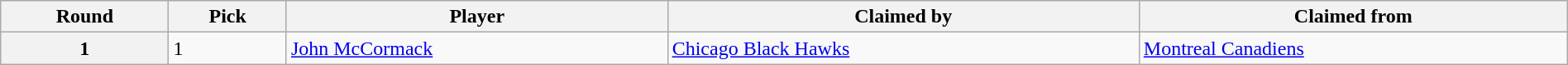<table class="wikitable" style="width: 100%">
<tr>
<th scope="col">Round</th>
<th scope="col">Pick</th>
<th scope="col">Player</th>
<th scope="col">Claimed by</th>
<th scope="col">Claimed from</th>
</tr>
<tr>
<th scope="row">1</th>
<td>1</td>
<td><a href='#'>John McCormack</a></td>
<td><a href='#'>Chicago Black Hawks</a></td>
<td><a href='#'>Montreal Canadiens</a></td>
</tr>
</table>
